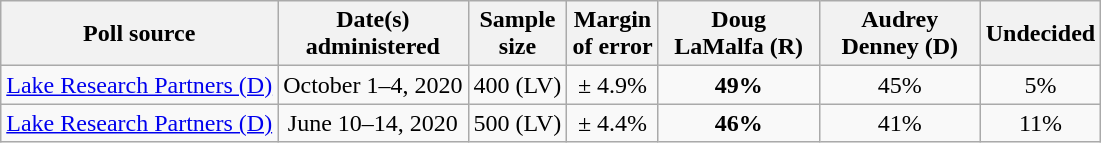<table class="wikitable" style="text-align:center;">
<tr>
<th>Poll source</th>
<th>Date(s)<br>administered</th>
<th>Sample<br>size</th>
<th>Margin<br>of error</th>
<th style="width:100px;">Doug<br>LaMalfa (R)</th>
<th style="width:100px;">Audrey<br>Denney (D)</th>
<th>Undecided</th>
</tr>
<tr>
<td style="text-align:left;"><a href='#'>Lake Research Partners (D)</a></td>
<td>October 1–4, 2020</td>
<td>400 (LV)</td>
<td>± 4.9%</td>
<td><strong>49%</strong></td>
<td>45%</td>
<td>5%</td>
</tr>
<tr>
<td style="text-align:left;"><a href='#'>Lake Research Partners (D)</a></td>
<td>June 10–14, 2020</td>
<td>500 (LV)</td>
<td>± 4.4%</td>
<td><strong>46%</strong></td>
<td>41%</td>
<td>11%</td>
</tr>
</table>
